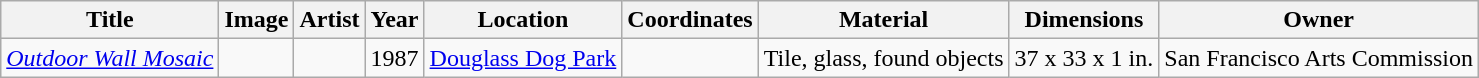<table class="wikitable sortable">
<tr>
<th>Title</th>
<th>Image</th>
<th>Artist</th>
<th>Year</th>
<th>Location</th>
<th>Coordinates</th>
<th>Material</th>
<th>Dimensions</th>
<th>Owner</th>
</tr>
<tr>
<td><em><a href='#'>Outdoor Wall Mosaic</a></em></td>
<td></td>
<td></td>
<td>1987</td>
<td><a href='#'>Douglass Dog Park</a></td>
<td></td>
<td>Tile, glass, found objects</td>
<td>37 x 33 x 1 in.</td>
<td>San Francisco Arts Commission</td>
</tr>
</table>
